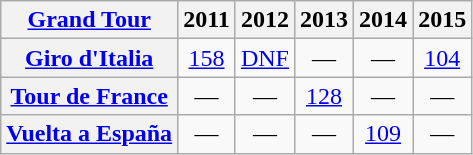<table class="wikitable plainrowheaders">
<tr>
<th scope="col"><a href='#'>Grand Tour</a></th>
<th scope="col">2011</th>
<th scope="col">2012</th>
<th scope="col">2013</th>
<th scope="col">2014</th>
<th scope="col">2015</th>
</tr>
<tr style="text-align:center;">
<th scope="row"> <a href='#'>Giro d'Italia</a></th>
<td><a href='#'>158</a></td>
<td><a href='#'>DNF</a></td>
<td>—</td>
<td>—</td>
<td><a href='#'>104</a></td>
</tr>
<tr style="text-align:center;">
<th scope="row"> <a href='#'>Tour de France</a></th>
<td>—</td>
<td>—</td>
<td><a href='#'>128</a></td>
<td>—</td>
<td>—</td>
</tr>
<tr style="text-align:center;">
<th scope="row"> <a href='#'>Vuelta a España</a></th>
<td>—</td>
<td>—</td>
<td>—</td>
<td><a href='#'>109</a></td>
<td>—</td>
</tr>
</table>
